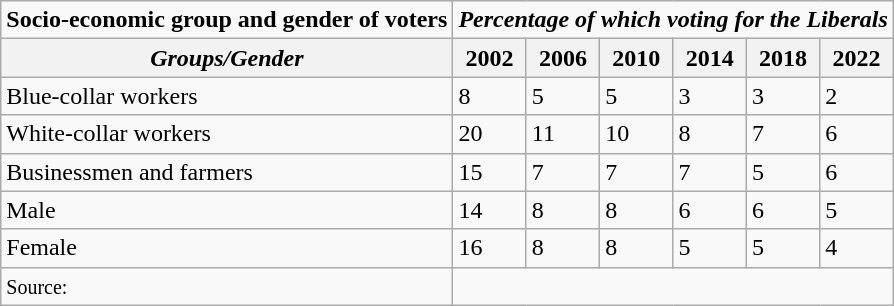<table class="wikitable">
<tr>
<td><strong>Socio-economic group and gender of voters</strong></td>
<td colspan="6"><strong><em>Percentage of which voting for the Liberals</em></strong></td>
</tr>
<tr>
<th><em>Groups/Gender</em></th>
<th>2002</th>
<th>2006</th>
<th>2010</th>
<th>2014</th>
<th>2018</th>
<th>2022</th>
</tr>
<tr>
<td>Blue-collar workers</td>
<td>8</td>
<td>5</td>
<td>5</td>
<td>3</td>
<td>3</td>
<td>2</td>
</tr>
<tr>
<td>White-collar workers</td>
<td>20</td>
<td>11</td>
<td>10</td>
<td>8</td>
<td>7</td>
<td>6</td>
</tr>
<tr>
<td>Businessmen and farmers</td>
<td>15</td>
<td>7</td>
<td>7</td>
<td>7</td>
<td>5</td>
<td>6</td>
</tr>
<tr>
<td>Male</td>
<td>14</td>
<td>8</td>
<td>8</td>
<td>6</td>
<td>6</td>
<td>5</td>
</tr>
<tr>
<td>Female</td>
<td>16</td>
<td>8</td>
<td>8</td>
<td>5</td>
<td>5</td>
<td>4</td>
</tr>
<tr>
<td><small>Source:</small></td>
<td colspan="6"></td>
</tr>
</table>
